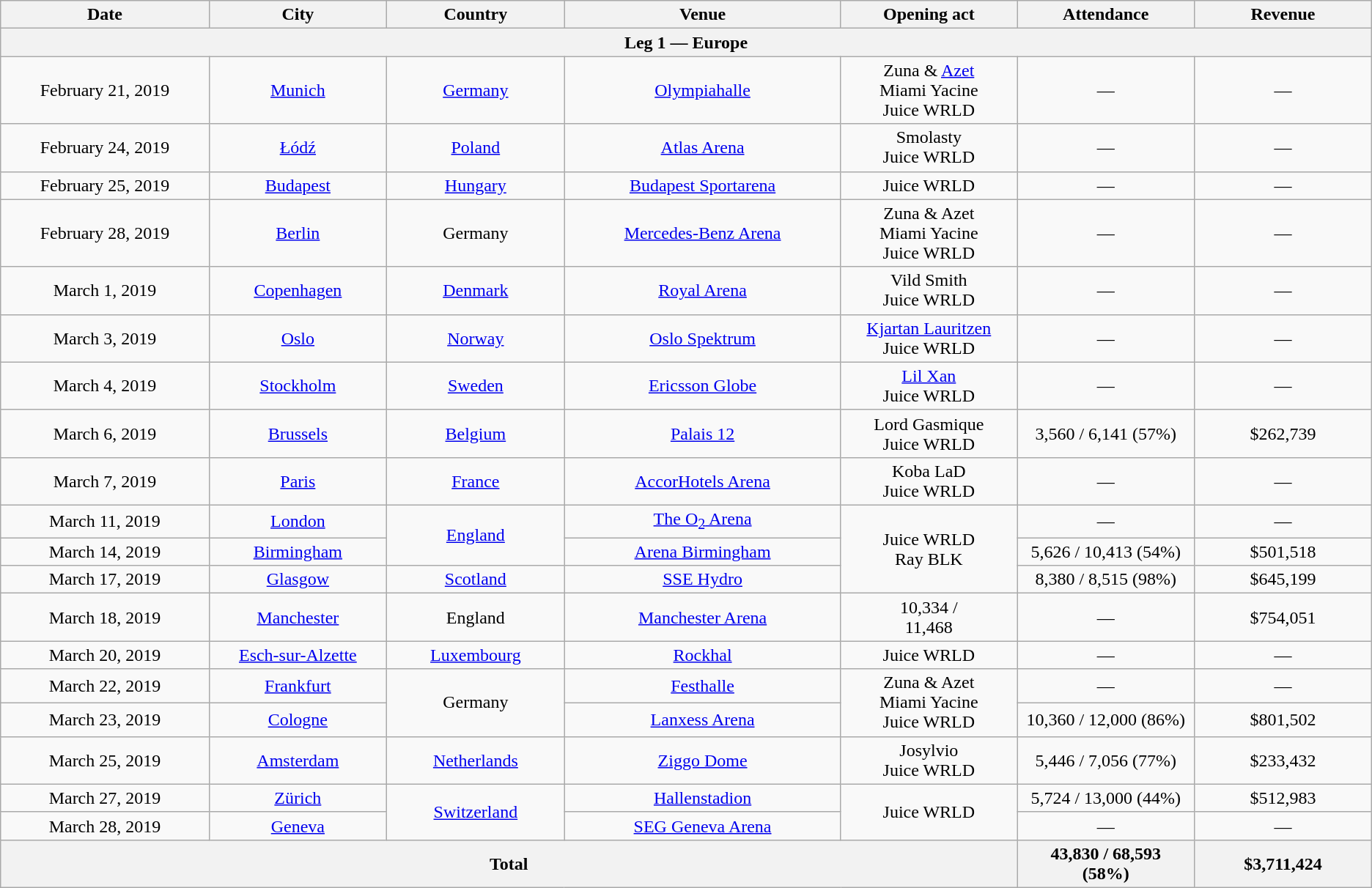<table class="wikitable" style="text-align:center;">
<tr>
<th scope="col" style="width:12em;">Date</th>
<th scope="col" style="width:10em;">City</th>
<th scope="col" style="width:10em;">Country</th>
<th scope="col" style="width:16em;">Venue</th>
<th scope="col" style="width:10em;">Opening act</th>
<th scope="col" style="width:10em;">Attendance</th>
<th scope="col" style="width:10em;">Revenue</th>
</tr>
<tr>
<th colspan="7">Leg 1 — Europe</th>
</tr>
<tr>
<td>February 21, 2019</td>
<td><a href='#'>Munich</a></td>
<td><a href='#'>Germany</a></td>
<td><a href='#'>Olympiahalle</a></td>
<td>Zuna & <a href='#'>Azet</a><br>Miami Yacine<br>Juice WRLD</td>
<td>—</td>
<td>—</td>
</tr>
<tr>
<td>February 24, 2019</td>
<td><a href='#'>Łódź</a></td>
<td><a href='#'>Poland</a></td>
<td><a href='#'>Atlas Arena</a></td>
<td>Smolasty<br>Juice WRLD</td>
<td>—</td>
<td>—</td>
</tr>
<tr>
<td>February 25, 2019</td>
<td><a href='#'>Budapest</a></td>
<td><a href='#'>Hungary</a></td>
<td><a href='#'>Budapest Sportarena</a></td>
<td>Juice WRLD</td>
<td>—</td>
<td>—</td>
</tr>
<tr>
<td>February 28, 2019</td>
<td><a href='#'>Berlin</a></td>
<td>Germany</td>
<td><a href='#'>Mercedes-Benz Arena</a></td>
<td>Zuna & Azet<br>Miami Yacine<br>Juice WRLD</td>
<td>—</td>
<td>—</td>
</tr>
<tr>
<td>March 1, 2019</td>
<td><a href='#'>Copenhagen</a></td>
<td><a href='#'>Denmark</a></td>
<td><a href='#'>Royal Arena</a></td>
<td>Vild Smith<br>Juice WRLD</td>
<td>—</td>
<td>—</td>
</tr>
<tr>
<td>March 3, 2019</td>
<td><a href='#'>Oslo</a></td>
<td><a href='#'>Norway</a></td>
<td><a href='#'>Oslo Spektrum</a></td>
<td><a href='#'>Kjartan Lauritzen</a><br>Juice WRLD</td>
<td>—</td>
<td>—</td>
</tr>
<tr>
<td>March 4, 2019</td>
<td><a href='#'>Stockholm</a></td>
<td><a href='#'>Sweden</a></td>
<td><a href='#'>Ericsson Globe</a></td>
<td><a href='#'>Lil Xan</a><br>Juice WRLD</td>
<td>—</td>
<td>—</td>
</tr>
<tr>
<td>March 6, 2019</td>
<td><a href='#'>Brussels</a></td>
<td><a href='#'>Belgium</a></td>
<td><a href='#'>Palais 12</a></td>
<td>Lord Gasmique<br>Juice WRLD</td>
<td>3,560 / 6,141 (57%)</td>
<td>$262,739</td>
</tr>
<tr>
<td>March 7, 2019</td>
<td><a href='#'>Paris</a></td>
<td><a href='#'>France</a></td>
<td><a href='#'>AccorHotels Arena</a></td>
<td>Koba LaD<br>Juice WRLD</td>
<td>—</td>
<td>—</td>
</tr>
<tr>
<td>March 11, 2019</td>
<td><a href='#'>London</a></td>
<td rowspan="2"><a href='#'>England</a></td>
<td><a href='#'>The O<sub>2</sub> Arena</a></td>
<td rowspan="3">Juice WRLD<br>Ray BLK</td>
<td>—</td>
<td>—</td>
</tr>
<tr>
<td>March 14, 2019</td>
<td><a href='#'>Birmingham</a></td>
<td><a href='#'>Arena Birmingham</a></td>
<td>5,626 / 10,413 (54%)</td>
<td>$501,518</td>
</tr>
<tr>
<td>March 17, 2019</td>
<td><a href='#'>Glasgow</a></td>
<td><a href='#'>Scotland</a></td>
<td><a href='#'>SSE Hydro</a></td>
<td>8,380 / 8,515 (98%)</td>
<td>$645,199</td>
</tr>
<tr>
<td>March 18, 2019</td>
<td><a href='#'>Manchester</a></td>
<td>England</td>
<td><a href='#'>Manchester Arena</a></td>
<td>10,334 /<br>11,468</td>
<td>—</td>
<td>$754,051</td>
</tr>
<tr>
<td>March 20, 2019</td>
<td><a href='#'>Esch-sur-Alzette</a></td>
<td><a href='#'>Luxembourg</a></td>
<td><a href='#'>Rockhal</a></td>
<td>Juice WRLD</td>
<td>—</td>
<td>—</td>
</tr>
<tr>
<td>March 22, 2019</td>
<td><a href='#'>Frankfurt</a></td>
<td rowspan="2">Germany</td>
<td><a href='#'>Festhalle</a></td>
<td rowspan= "2">Zuna & Azet<br>Miami Yacine<br>Juice WRLD</td>
<td>—</td>
<td>—</td>
</tr>
<tr>
<td>March 23, 2019</td>
<td><a href='#'>Cologne</a></td>
<td><a href='#'>Lanxess Arena</a></td>
<td>10,360 / 12,000 (86%)</td>
<td>$801,502</td>
</tr>
<tr>
<td>March 25, 2019</td>
<td><a href='#'>Amsterdam</a></td>
<td><a href='#'>Netherlands</a></td>
<td><a href='#'>Ziggo Dome</a></td>
<td>Josylvio<br>Juice WRLD</td>
<td>5,446 / 7,056 (77%)</td>
<td>$233,432</td>
</tr>
<tr>
<td>March 27, 2019</td>
<td><a href='#'>Zürich</a></td>
<td rowspan="2"><a href='#'>Switzerland</a></td>
<td><a href='#'>Hallenstadion</a></td>
<td rowspan="2">Juice WRLD</td>
<td>5,724 / 13,000 (44%)</td>
<td>$512,983</td>
</tr>
<tr>
<td>March 28, 2019</td>
<td><a href='#'>Geneva</a></td>
<td><a href='#'>SEG Geneva Arena</a></td>
<td>—</td>
<td>—</td>
</tr>
<tr>
<th colspan="5">Total</th>
<th>43,830 / 68,593<br>(58%)</th>
<th>$3,711,424</th>
</tr>
</table>
